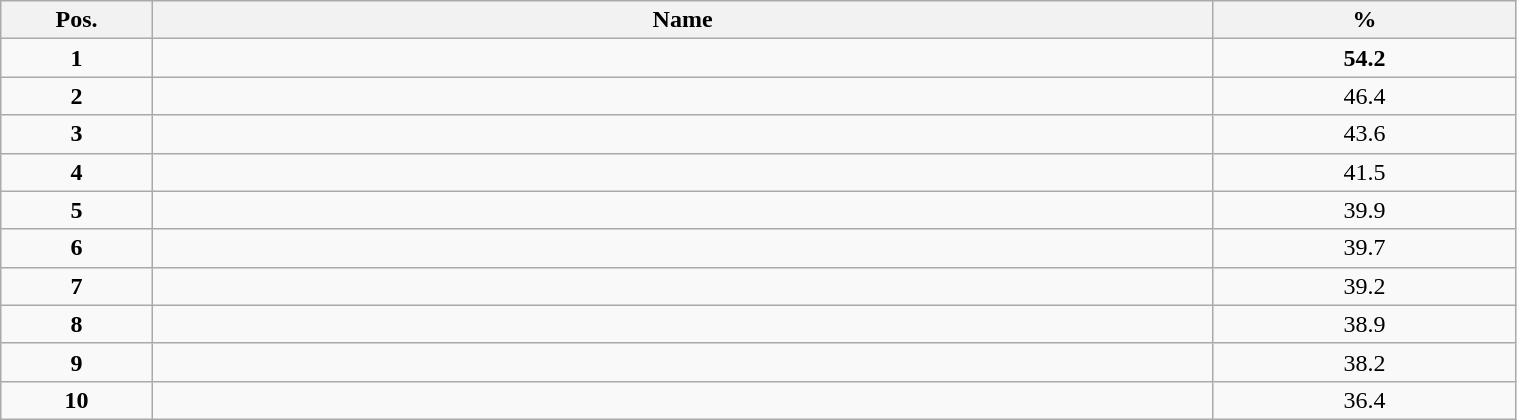<table class="wikitable" style="width:80%;">
<tr>
<th style="width:10%;">Pos.</th>
<th style="width:70%;">Name</th>
<th style="width:20%;">%</th>
</tr>
<tr>
<td align=center><strong>1</strong></td>
<td><strong></strong></td>
<td align=center><strong>54.2</strong></td>
</tr>
<tr>
<td align=center><strong>2</strong></td>
<td></td>
<td align=center>46.4</td>
</tr>
<tr>
<td align=center><strong>3</strong></td>
<td></td>
<td align=center>43.6</td>
</tr>
<tr>
<td align=center><strong>4</strong></td>
<td></td>
<td align=center>41.5</td>
</tr>
<tr>
<td align=center><strong>5</strong></td>
<td></td>
<td align=center>39.9</td>
</tr>
<tr>
<td align=center><strong>6</strong></td>
<td></td>
<td align=center>39.7</td>
</tr>
<tr>
<td align=center><strong>7</strong></td>
<td></td>
<td align=center>39.2</td>
</tr>
<tr>
<td align=center><strong>8</strong></td>
<td></td>
<td align=center>38.9</td>
</tr>
<tr>
<td align=center><strong>9</strong></td>
<td></td>
<td align=center>38.2</td>
</tr>
<tr>
<td align=center><strong>10</strong></td>
<td></td>
<td align=center>36.4</td>
</tr>
</table>
